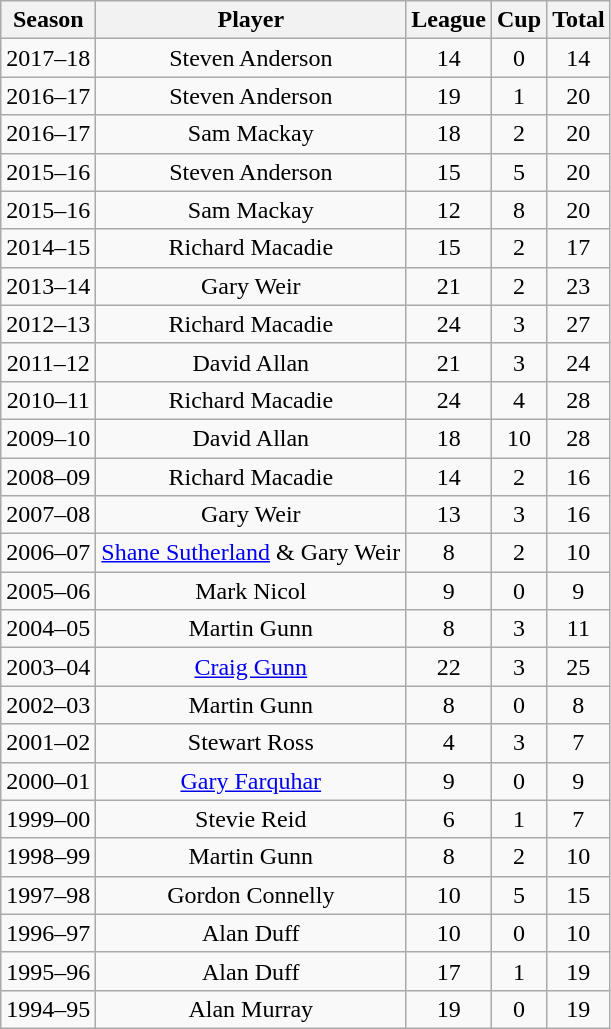<table class="wikitable sortable" style="text-align:center">
<tr>
<th>Season</th>
<th>Player</th>
<th>League</th>
<th>Cup</th>
<th>Total</th>
</tr>
<tr>
<td>2017–18</td>
<td>Steven Anderson</td>
<td>14</td>
<td>0</td>
<td>14</td>
</tr>
<tr>
<td>2016–17</td>
<td>Steven Anderson</td>
<td>19</td>
<td>1</td>
<td>20</td>
</tr>
<tr>
<td>2016–17</td>
<td>Sam Mackay</td>
<td>18</td>
<td>2</td>
<td>20</td>
</tr>
<tr>
<td>2015–16</td>
<td>Steven Anderson</td>
<td>15</td>
<td>5</td>
<td>20</td>
</tr>
<tr>
<td>2015–16</td>
<td>Sam Mackay</td>
<td>12</td>
<td>8</td>
<td>20</td>
</tr>
<tr>
<td>2014–15</td>
<td>Richard Macadie</td>
<td>15</td>
<td>2</td>
<td>17</td>
</tr>
<tr>
<td>2013–14</td>
<td>Gary Weir</td>
<td>21</td>
<td>2</td>
<td>23</td>
</tr>
<tr>
<td>2012–13</td>
<td>Richard Macadie</td>
<td>24</td>
<td>3</td>
<td>27</td>
</tr>
<tr>
<td>2011–12</td>
<td>David Allan</td>
<td>21</td>
<td>3</td>
<td>24</td>
</tr>
<tr>
<td>2010–11</td>
<td>Richard Macadie</td>
<td>24</td>
<td>4</td>
<td>28</td>
</tr>
<tr>
<td>2009–10</td>
<td>David Allan</td>
<td>18</td>
<td>10</td>
<td>28</td>
</tr>
<tr>
<td>2008–09</td>
<td>Richard Macadie</td>
<td>14</td>
<td>2</td>
<td>16</td>
</tr>
<tr>
<td>2007–08</td>
<td>Gary Weir</td>
<td>13</td>
<td>3</td>
<td>16</td>
</tr>
<tr>
<td>2006–07</td>
<td><a href='#'>Shane Sutherland</a> & Gary Weir</td>
<td>8</td>
<td>2</td>
<td>10</td>
</tr>
<tr>
<td>2005–06</td>
<td>Mark Nicol</td>
<td>9</td>
<td>0</td>
<td>9</td>
</tr>
<tr>
<td>2004–05</td>
<td>Martin Gunn</td>
<td>8</td>
<td>3</td>
<td>11</td>
</tr>
<tr>
<td>2003–04</td>
<td><a href='#'>Craig Gunn</a></td>
<td>22</td>
<td>3</td>
<td>25</td>
</tr>
<tr>
<td>2002–03</td>
<td>Martin Gunn</td>
<td>8</td>
<td>0</td>
<td>8</td>
</tr>
<tr>
<td>2001–02</td>
<td>Stewart Ross</td>
<td>4</td>
<td>3</td>
<td>7</td>
</tr>
<tr>
<td>2000–01</td>
<td><a href='#'>Gary Farquhar</a></td>
<td>9</td>
<td>0</td>
<td>9</td>
</tr>
<tr>
<td>1999–00</td>
<td>Stevie Reid</td>
<td>6</td>
<td>1</td>
<td>7</td>
</tr>
<tr>
<td>1998–99</td>
<td>Martin Gunn</td>
<td>8</td>
<td>2</td>
<td>10</td>
</tr>
<tr>
<td>1997–98</td>
<td>Gordon Connelly</td>
<td>10</td>
<td>5</td>
<td>15</td>
</tr>
<tr>
<td>1996–97</td>
<td>Alan Duff</td>
<td>10</td>
<td>0</td>
<td>10</td>
</tr>
<tr>
<td>1995–96</td>
<td>Alan Duff</td>
<td>17</td>
<td>1</td>
<td>19</td>
</tr>
<tr>
<td>1994–95</td>
<td>Alan Murray</td>
<td>19</td>
<td>0</td>
<td>19</td>
</tr>
</table>
